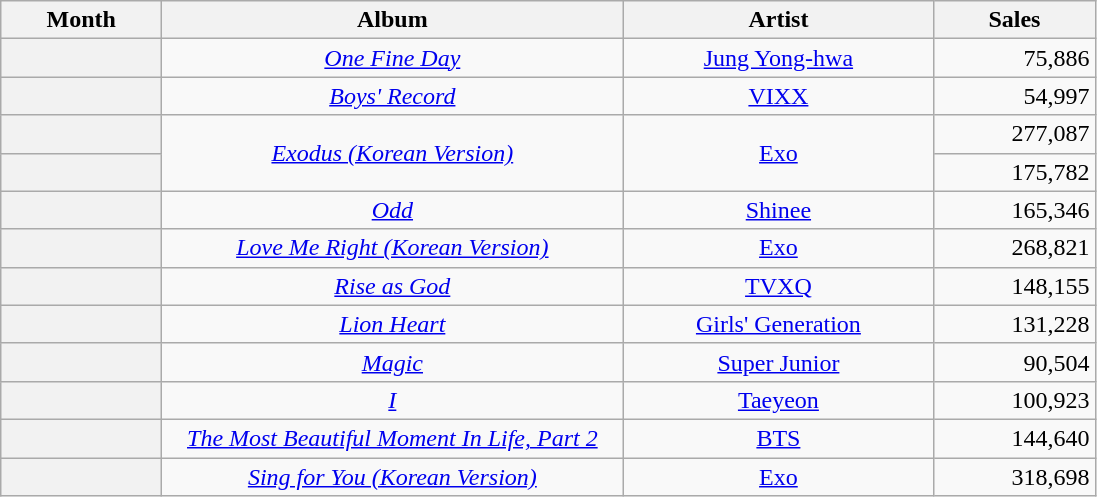<table class="wikitable plainrowheaders sortable" style="text-align:center">
<tr>
<th scope="col" width="100">Month</th>
<th scope="col" width="300">Album</th>
<th scope="col" width="200">Artist</th>
<th scope="col" width="100">Sales</th>
</tr>
<tr>
<th scope="row"></th>
<td><em><a href='#'>One Fine Day</a></em></td>
<td><a href='#'>Jung Yong-hwa</a></td>
<td style="text-align:right">75,886</td>
</tr>
<tr>
<th scope="row"></th>
<td><em><a href='#'>Boys' Record</a></em></td>
<td><a href='#'>VIXX</a></td>
<td style="text-align:right">54,997</td>
</tr>
<tr>
<th scope="row"></th>
<td rowspan="2"><em><a href='#'>Exodus (Korean Version)</a></em></td>
<td rowspan="2"><a href='#'>Exo</a></td>
<td style="text-align:right">277,087</td>
</tr>
<tr>
<th scope="row"></th>
<td style="text-align:right">175,782</td>
</tr>
<tr>
<th scope="row"></th>
<td><em><a href='#'>Odd</a></em></td>
<td><a href='#'>Shinee</a></td>
<td style="text-align:right">165,346</td>
</tr>
<tr>
<th scope="row"></th>
<td><em><a href='#'>Love Me Right (Korean Version)</a> </em></td>
<td><a href='#'>Exo</a></td>
<td style="text-align:right">268,821</td>
</tr>
<tr>
<th scope="row"></th>
<td><em><a href='#'>Rise as God</a></em></td>
<td><a href='#'>TVXQ</a></td>
<td style="text-align:right">148,155</td>
</tr>
<tr>
<th scope="row"></th>
<td><em><a href='#'>Lion Heart</a></em></td>
<td><a href='#'>Girls' Generation</a></td>
<td style="text-align:right">131,228</td>
</tr>
<tr>
<th scope="row"></th>
<td><em><a href='#'>Magic</a></em></td>
<td><a href='#'>Super Junior</a></td>
<td style="text-align:right">90,504</td>
</tr>
<tr>
<th scope="row"></th>
<td><em><a href='#'>I</a></em></td>
<td><a href='#'>Taeyeon</a></td>
<td style="text-align:right">100,923</td>
</tr>
<tr>
<th scope="row"></th>
<td><em><a href='#'>The Most Beautiful Moment In Life, Part 2</a></em></td>
<td><a href='#'>BTS</a></td>
<td style="text-align:right">144,640</td>
</tr>
<tr>
<th scope="row"></th>
<td><em><a href='#'>Sing for You (Korean Version)</a></em></td>
<td><a href='#'>Exo</a></td>
<td style="text-align:right">318,698</td>
</tr>
</table>
